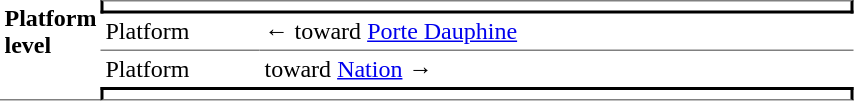<table border=0 cellspacing=0 cellpadding=3>
<tr>
<td style="border-bottom:solid 1px gray;" width=50 rowspan=10 valign=top><strong>Platform level</strong></td>
<td style="border-top:solid 1px gray;border-right:solid 2px black;border-left:solid 2px black;border-bottom:solid 2px black;text-align:center;" colspan=2></td>
</tr>
<tr>
<td style="border-bottom:solid 1px gray;" width=100>Platform </td>
<td style="border-bottom:solid 1px gray;" width=390>←   toward <a href='#'>Porte Dauphine</a> </td>
</tr>
<tr>
<td>Platform </td>
<td>   toward <a href='#'>Nation</a>  →</td>
</tr>
<tr>
<td style="border-top:solid 2px black;border-right:solid 2px black;border-left:solid 2px black;border-bottom:solid 1px gray;text-align:center;" colspan=2></td>
</tr>
</table>
